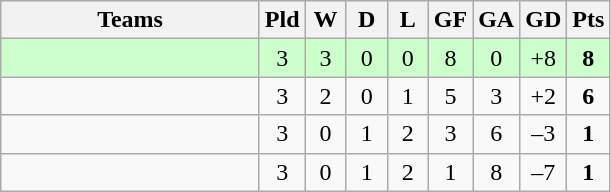<table class="wikitable" style="text-align: center;">
<tr>
<th width=165>Teams</th>
<th width=20>Pld</th>
<th width=20>W</th>
<th width=20>D</th>
<th width=20>L</th>
<th width=20>GF</th>
<th width=20>GA</th>
<th width=20>GD</th>
<th width=20>Pts</th>
</tr>
<tr align=center style="background:#ccffcc;">
<td style="text-align:left;"></td>
<td>3</td>
<td>3</td>
<td>0</td>
<td>0</td>
<td>8</td>
<td>0</td>
<td>+8</td>
<td><strong>8</strong></td>
</tr>
<tr align=center>
<td style="text-align:left;"></td>
<td>3</td>
<td>2</td>
<td>0</td>
<td>1</td>
<td>5</td>
<td>3</td>
<td>+2</td>
<td><strong>6</strong></td>
</tr>
<tr align=center>
<td style="text-align:left;"></td>
<td>3</td>
<td>0</td>
<td>1</td>
<td>2</td>
<td>3</td>
<td>6</td>
<td>–3</td>
<td><strong>1</strong></td>
</tr>
<tr align=center>
<td style="text-align:left;"></td>
<td>3</td>
<td>0</td>
<td>1</td>
<td>2</td>
<td>1</td>
<td>8</td>
<td>–7</td>
<td><strong>1</strong></td>
</tr>
</table>
